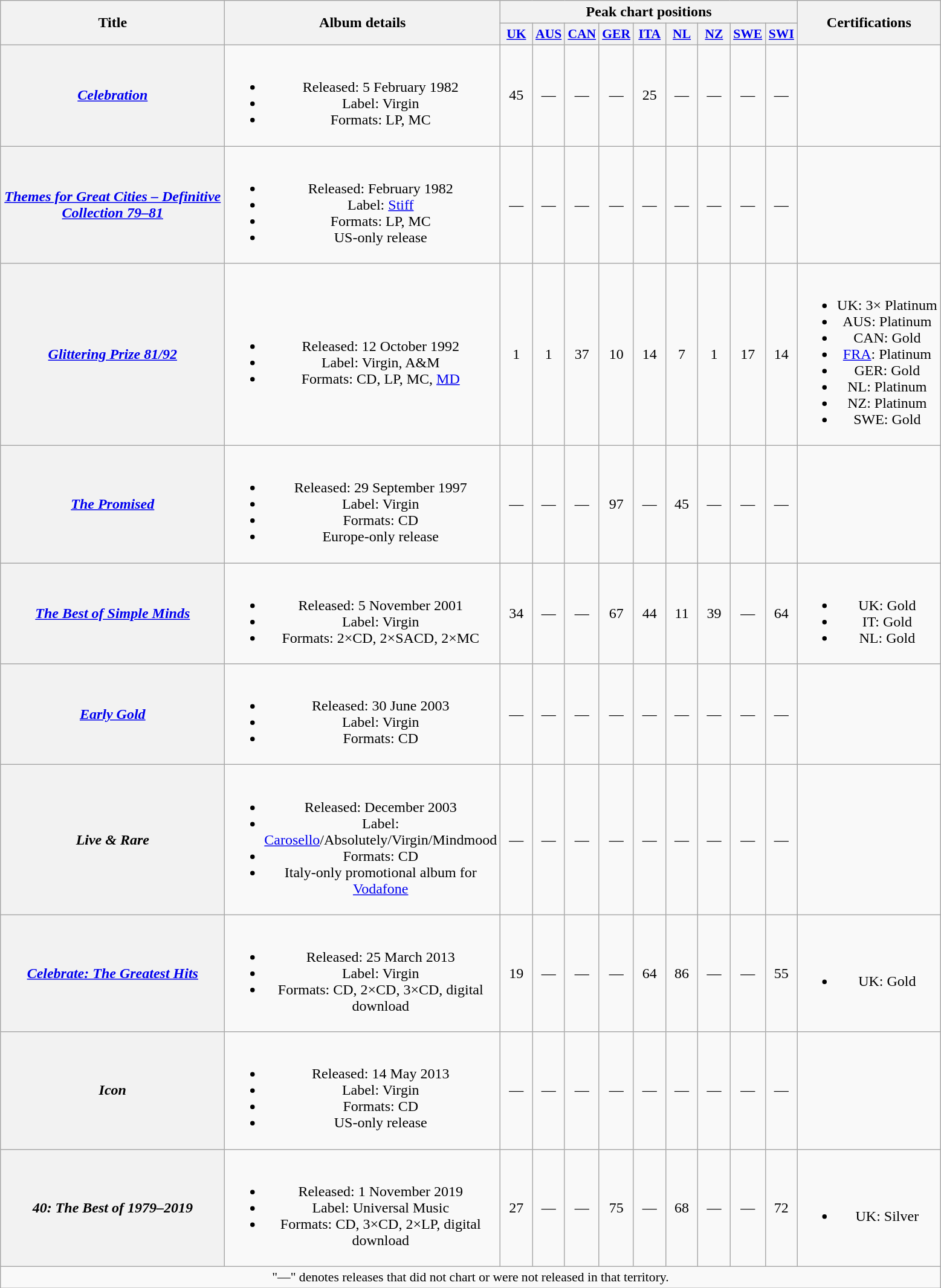<table class="wikitable plainrowheaders" style="text-align:center;">
<tr>
<th rowspan="2" scope="col" style="width:15em;">Title</th>
<th rowspan="2" scope="col" style="width:15em;">Album details</th>
<th colspan="9">Peak chart positions</th>
<th rowspan="2">Certifications</th>
</tr>
<tr>
<th scope="col" style="width:2em;font-size:90%;"><a href='#'>UK</a><br></th>
<th scope="col" style="width:2em;font-size:90%;"><a href='#'>AUS</a><br></th>
<th scope="col" style="width:2em;font-size:90%;"><a href='#'>CAN</a><br></th>
<th scope="col" style="width:2em;font-size:90%;"><a href='#'>GER</a><br></th>
<th scope="col" style="width:2em;font-size:90%;"><a href='#'>ITA</a><br></th>
<th scope="col" style="width:2em;font-size:90%;"><a href='#'>NL</a><br></th>
<th scope="col" style="width:2em;font-size:90%;"><a href='#'>NZ</a><br></th>
<th scope="col" style="width:2em;font-size:90%;"><a href='#'>SWE</a><br></th>
<th scope="col" style="width:2em;font-size:90%;"><a href='#'>SWI</a><br></th>
</tr>
<tr>
<th scope="row"><em><a href='#'>Celebration</a></em></th>
<td><br><ul><li>Released: 5 February 1982</li><li>Label: Virgin</li><li>Formats: LP, MC</li></ul></td>
<td>45</td>
<td>—</td>
<td>—</td>
<td>—</td>
<td>25</td>
<td>—</td>
<td>—</td>
<td>—</td>
<td>—</td>
<td></td>
</tr>
<tr>
<th scope="row"><em><a href='#'>Themes for Great Cities – Definitive Collection 79–81</a></em></th>
<td><br><ul><li>Released: February 1982</li><li>Label: <a href='#'>Stiff</a></li><li>Formats: LP, MC</li><li>US-only release</li></ul></td>
<td>—</td>
<td>—</td>
<td>—</td>
<td>—</td>
<td>—</td>
<td>—</td>
<td>—</td>
<td>—</td>
<td>—</td>
<td></td>
</tr>
<tr>
<th scope="row"><em><a href='#'>Glittering Prize 81/92</a></em></th>
<td><br><ul><li>Released: 12 October 1992</li><li>Label: Virgin, A&M</li><li>Formats: CD, LP, MC, <a href='#'>MD</a></li></ul></td>
<td>1</td>
<td>1</td>
<td>37</td>
<td>10</td>
<td>14</td>
<td>7</td>
<td>1</td>
<td>17</td>
<td>14</td>
<td><br><ul><li>UK: 3× Platinum</li><li>AUS: Platinum</li><li>CAN: Gold</li><li><a href='#'>FRA</a>: Platinum</li><li>GER: Gold</li><li>NL: Platinum</li><li>NZ: Platinum</li><li>SWE: Gold</li></ul></td>
</tr>
<tr>
<th scope="row"><em><a href='#'>The Promised</a></em></th>
<td><br><ul><li>Released: 29 September 1997</li><li>Label: Virgin</li><li>Formats: CD</li><li>Europe-only release</li></ul></td>
<td>—</td>
<td>—</td>
<td>—</td>
<td>97</td>
<td>—</td>
<td>45</td>
<td>—</td>
<td>—</td>
<td>—</td>
<td></td>
</tr>
<tr>
<th scope="row"><em><a href='#'>The Best of Simple Minds</a></em></th>
<td><br><ul><li>Released: 5 November 2001</li><li>Label: Virgin</li><li>Formats: 2×CD, 2×SACD, 2×MC</li></ul></td>
<td>34</td>
<td>—</td>
<td>—</td>
<td>67</td>
<td>44</td>
<td>11</td>
<td>39</td>
<td>—</td>
<td>64</td>
<td><br><ul><li>UK: Gold</li><li>IT: Gold</li><li>NL: Gold</li></ul></td>
</tr>
<tr>
<th scope="row"><em><a href='#'>Early Gold</a></em></th>
<td><br><ul><li>Released: 30 June 2003</li><li>Label: Virgin</li><li>Formats: CD</li></ul></td>
<td>—</td>
<td>—</td>
<td>—</td>
<td>—</td>
<td>—</td>
<td>—</td>
<td>—</td>
<td>—</td>
<td>—</td>
<td></td>
</tr>
<tr>
<th scope="row"><em>Live & Rare</em></th>
<td><br><ul><li>Released: December 2003</li><li>Label: <a href='#'>Carosello</a>/Absolutely/Virgin/Mindmood</li><li>Formats: CD</li><li>Italy-only promotional album for <a href='#'>Vodafone</a></li></ul></td>
<td>—</td>
<td>—</td>
<td>—</td>
<td>—</td>
<td>—</td>
<td>—</td>
<td>—</td>
<td>—</td>
<td>—</td>
<td></td>
</tr>
<tr>
<th scope="row"><em><a href='#'>Celebrate: The Greatest Hits</a></em></th>
<td><br><ul><li>Released: 25 March 2013</li><li>Label: Virgin</li><li>Formats: CD, 2×CD, 3×CD, digital download</li></ul></td>
<td>19</td>
<td>—</td>
<td>—</td>
<td>—</td>
<td>64</td>
<td>86</td>
<td>—</td>
<td>—</td>
<td>55</td>
<td><br><ul><li>UK: Gold</li></ul></td>
</tr>
<tr>
<th scope="row"><em>Icon</em></th>
<td><br><ul><li>Released: 14 May 2013</li><li>Label: Virgin</li><li>Formats: CD</li><li>US-only release</li></ul></td>
<td>—</td>
<td>—</td>
<td>—</td>
<td>—</td>
<td>—</td>
<td>—</td>
<td>—</td>
<td>—</td>
<td>—</td>
<td></td>
</tr>
<tr>
<th scope="row"><em>40: The Best of 1979–2019</em></th>
<td><br><ul><li>Released: 1 November 2019</li><li>Label: Universal Music</li><li>Formats: CD, 3×CD, 2×LP, digital download</li></ul></td>
<td>27</td>
<td>—</td>
<td>—</td>
<td>75</td>
<td>—</td>
<td>68</td>
<td>—</td>
<td>—</td>
<td>72</td>
<td><br><ul><li>UK: Silver</li></ul></td>
</tr>
<tr>
<td colspan="12" style="font-size:90%">"—" denotes releases that did not chart or were not released in that territory.</td>
</tr>
</table>
